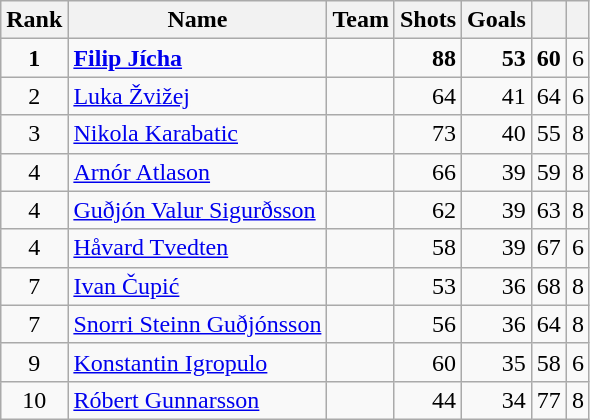<table class="wikitable sortable" style="text-align: center;">
<tr>
<th>Rank</th>
<th>Name</th>
<th>Team</th>
<th>Shots</th>
<th>Goals</th>
<th></th>
<th></th>
</tr>
<tr>
<td><strong>1</strong></td>
<td align="left"><strong><a href='#'>Filip Jícha</a></strong></td>
<td align="left"><strong></strong></td>
<td align="right"><strong>88</strong></td>
<td align="right"><strong>53</strong></td>
<td><strong>60</strong></td>
<td>6</td>
</tr>
<tr>
<td>2</td>
<td align="left"><a href='#'>Luka Žvižej</a></td>
<td align="left"></td>
<td align="right">64</td>
<td align="right">41</td>
<td>64</td>
<td>6</td>
</tr>
<tr>
<td>3</td>
<td align="left"><a href='#'>Nikola Karabatic</a></td>
<td align="left"></td>
<td align="right">73</td>
<td align="right">40</td>
<td>55</td>
<td>8</td>
</tr>
<tr>
<td>4</td>
<td align="left"><a href='#'>Arnór Atlason</a></td>
<td align="left"></td>
<td align="right">66</td>
<td align="right">39</td>
<td>59</td>
<td>8</td>
</tr>
<tr>
<td>4</td>
<td align="left"><a href='#'>Guðjón Valur Sigurðsson</a></td>
<td align="left"></td>
<td align="right">62</td>
<td align="right">39</td>
<td>63</td>
<td>8</td>
</tr>
<tr>
<td>4</td>
<td align="left"><a href='#'>Håvard Tvedten</a></td>
<td align="left"></td>
<td align="right">58</td>
<td align="right">39</td>
<td>67</td>
<td>6</td>
</tr>
<tr>
<td>7</td>
<td align="left"><a href='#'>Ivan Čupić</a></td>
<td align="left"></td>
<td align="right">53</td>
<td align="right">36</td>
<td>68</td>
<td>8</td>
</tr>
<tr>
<td>7</td>
<td align="left"><a href='#'>Snorri Steinn Guðjónsson</a></td>
<td align="left"></td>
<td align="right">56</td>
<td align="right">36</td>
<td>64</td>
<td>8</td>
</tr>
<tr>
<td>9</td>
<td align="left"><a href='#'>Konstantin Igropulo</a></td>
<td align="left"></td>
<td align="right">60</td>
<td align="right">35</td>
<td>58</td>
<td>6</td>
</tr>
<tr>
<td>10</td>
<td align="left"><a href='#'>Róbert Gunnarsson</a></td>
<td align="left"></td>
<td align="right">44</td>
<td align="right">34</td>
<td>77</td>
<td>8</td>
</tr>
</table>
